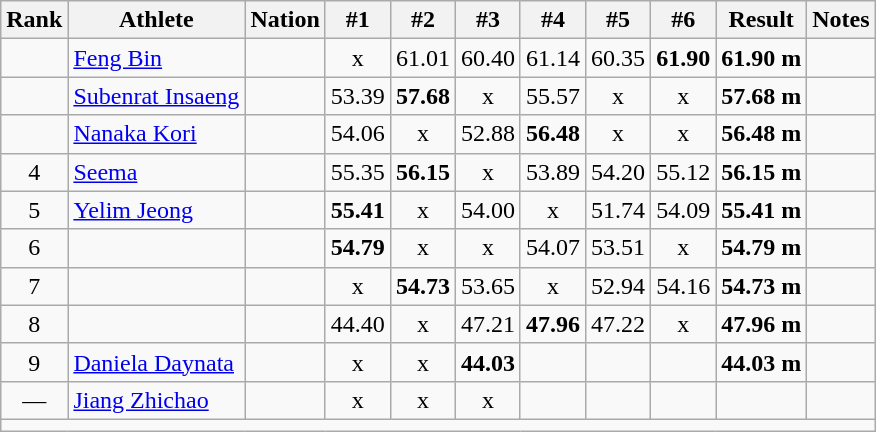<table class="wikitable sortable" style="text-align:center;">
<tr>
<th scope="col" style="width: 10px;">Rank</th>
<th scope="col">Athlete</th>
<th scope="col">Nation</th>
<th scope="col">#1</th>
<th scope="col">#2</th>
<th scope="col">#3</th>
<th scope="col">#4</th>
<th scope="col">#5</th>
<th scope="col">#6</th>
<th scope="col">Result</th>
<th scope="col">Notes</th>
</tr>
<tr>
<td></td>
<td align="left"><a href='#'>Feng Bin</a></td>
<td align="left"></td>
<td>x</td>
<td>61.01</td>
<td>60.40</td>
<td>61.14</td>
<td>60.35</td>
<td><strong>61.90</strong></td>
<td><strong>61.90 m</strong></td>
<td></td>
</tr>
<tr>
<td></td>
<td align="left"><a href='#'>Subenrat Insaeng</a></td>
<td align="left"></td>
<td>53.39</td>
<td><strong>57.68</strong></td>
<td>x</td>
<td>55.57</td>
<td>x</td>
<td>x</td>
<td><strong>57.68 m</strong></td>
<td></td>
</tr>
<tr>
<td></td>
<td align="left"><a href='#'>Nanaka Kori</a></td>
<td align="left"></td>
<td>54.06</td>
<td>x</td>
<td>52.88</td>
<td><strong>56.48</strong></td>
<td>x</td>
<td>x</td>
<td><strong>56.48 m</strong></td>
<td></td>
</tr>
<tr>
<td>4</td>
<td align="left"><a href='#'>Seema</a></td>
<td align="left"></td>
<td>55.35</td>
<td><strong>56.15</strong></td>
<td>x</td>
<td>53.89</td>
<td>54.20</td>
<td>55.12</td>
<td><strong>56.15 m</strong></td>
<td></td>
</tr>
<tr>
<td>5</td>
<td align=left><a href='#'>Yelim Jeong</a></td>
<td align=left></td>
<td><strong>55.41</strong></td>
<td>x</td>
<td>54.00</td>
<td>x</td>
<td>51.74</td>
<td>54.09</td>
<td><strong>55.41 m</strong></td>
<td></td>
</tr>
<tr>
<td>6</td>
<td align="left"></td>
<td align="left"></td>
<td><strong>54.79</strong></td>
<td>x</td>
<td>x</td>
<td>54.07</td>
<td>53.51</td>
<td>x</td>
<td><strong>54.79 m</strong></td>
<td></td>
</tr>
<tr>
<td>7</td>
<td align="left"></td>
<td align="left"></td>
<td>x</td>
<td><strong>54.73</strong></td>
<td>53.65</td>
<td>x</td>
<td>52.94</td>
<td>54.16</td>
<td><strong>54.73 m</strong></td>
<td></td>
</tr>
<tr>
<td>8</td>
<td align="left"></td>
<td align="left"></td>
<td>44.40</td>
<td>x</td>
<td>47.21</td>
<td><strong>47.96</strong></td>
<td>47.22</td>
<td>x</td>
<td><strong>47.96 m</strong></td>
<td></td>
</tr>
<tr>
<td>9</td>
<td align="left"><a href='#'>Daniela Daynata</a></td>
<td align="left"></td>
<td>x</td>
<td>x</td>
<td><strong>44.03</strong></td>
<td></td>
<td></td>
<td></td>
<td><strong>44.03 m</strong></td>
<td></td>
</tr>
<tr>
<td>—</td>
<td align="left"><a href='#'>Jiang Zhichao</a></td>
<td align="left"></td>
<td>x</td>
<td>x</td>
<td>x</td>
<td></td>
<td></td>
<td></td>
<td><strong></strong></td>
<td></td>
</tr>
<tr class="sortbottom">
<td colspan="11"></td>
</tr>
</table>
